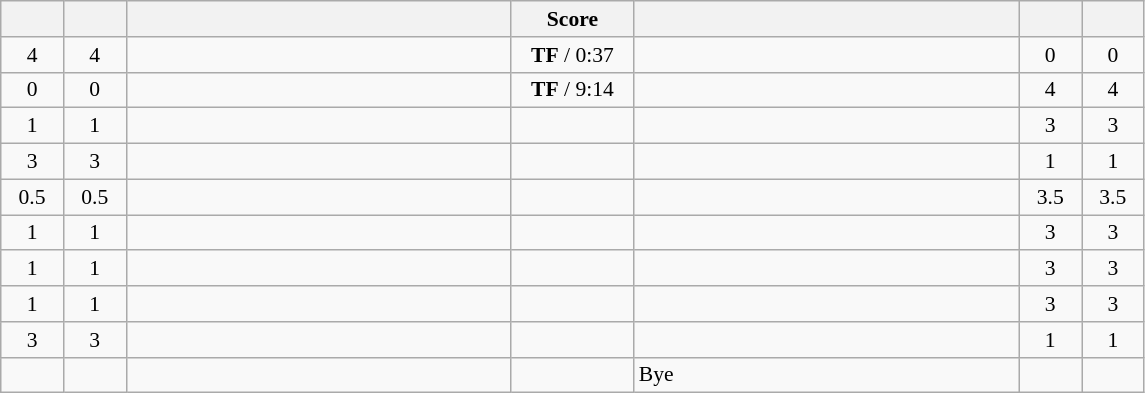<table class="wikitable" style="text-align: center; font-size:90%" |>
<tr>
<th width="35"></th>
<th width="35"></th>
<th width="250"></th>
<th width="75">Score</th>
<th width="250"></th>
<th width="35"></th>
<th width="35"></th>
</tr>
<tr>
<td>4</td>
<td>4</td>
<td style="text-align:left;"></td>
<td><strong>TF</strong> / 0:37</td>
<td style="text-align:left;"><strong></strong></td>
<td>0</td>
<td>0</td>
</tr>
<tr>
<td>0</td>
<td>0</td>
<td style="text-align:left;"><strong></strong></td>
<td><strong>TF</strong> / 9:14</td>
<td style="text-align:left;"></td>
<td>4</td>
<td>4</td>
</tr>
<tr>
<td>1</td>
<td>1</td>
<td style="text-align:left;"><strong></strong></td>
<td></td>
<td style="text-align:left;"></td>
<td>3</td>
<td>3</td>
</tr>
<tr>
<td>3</td>
<td>3</td>
<td style="text-align:left;"></td>
<td></td>
<td style="text-align:left;"><strong></strong></td>
<td>1</td>
<td>1</td>
</tr>
<tr>
<td>0.5</td>
<td>0.5</td>
<td style="text-align:left;"><strong></strong></td>
<td></td>
<td style="text-align:left;"></td>
<td>3.5</td>
<td>3.5</td>
</tr>
<tr>
<td>1</td>
<td>1</td>
<td style="text-align:left;"><strong></strong></td>
<td></td>
<td style="text-align:left;"></td>
<td>3</td>
<td>3</td>
</tr>
<tr>
<td>1</td>
<td>1</td>
<td style="text-align:left;"><strong></strong></td>
<td></td>
<td style="text-align:left;"></td>
<td>3</td>
<td>3</td>
</tr>
<tr>
<td>1</td>
<td>1</td>
<td style="text-align:left;"><strong></strong></td>
<td></td>
<td style="text-align:left;"></td>
<td>3</td>
<td>3</td>
</tr>
<tr>
<td>3</td>
<td>3</td>
<td style="text-align:left;"></td>
<td></td>
<td style="text-align:left;"><strong></strong></td>
<td>1</td>
<td>1</td>
</tr>
<tr>
<td></td>
<td></td>
<td style="text-align:left;"></td>
<td></td>
<td style="text-align:left;">Bye</td>
<td></td>
<td></td>
</tr>
</table>
